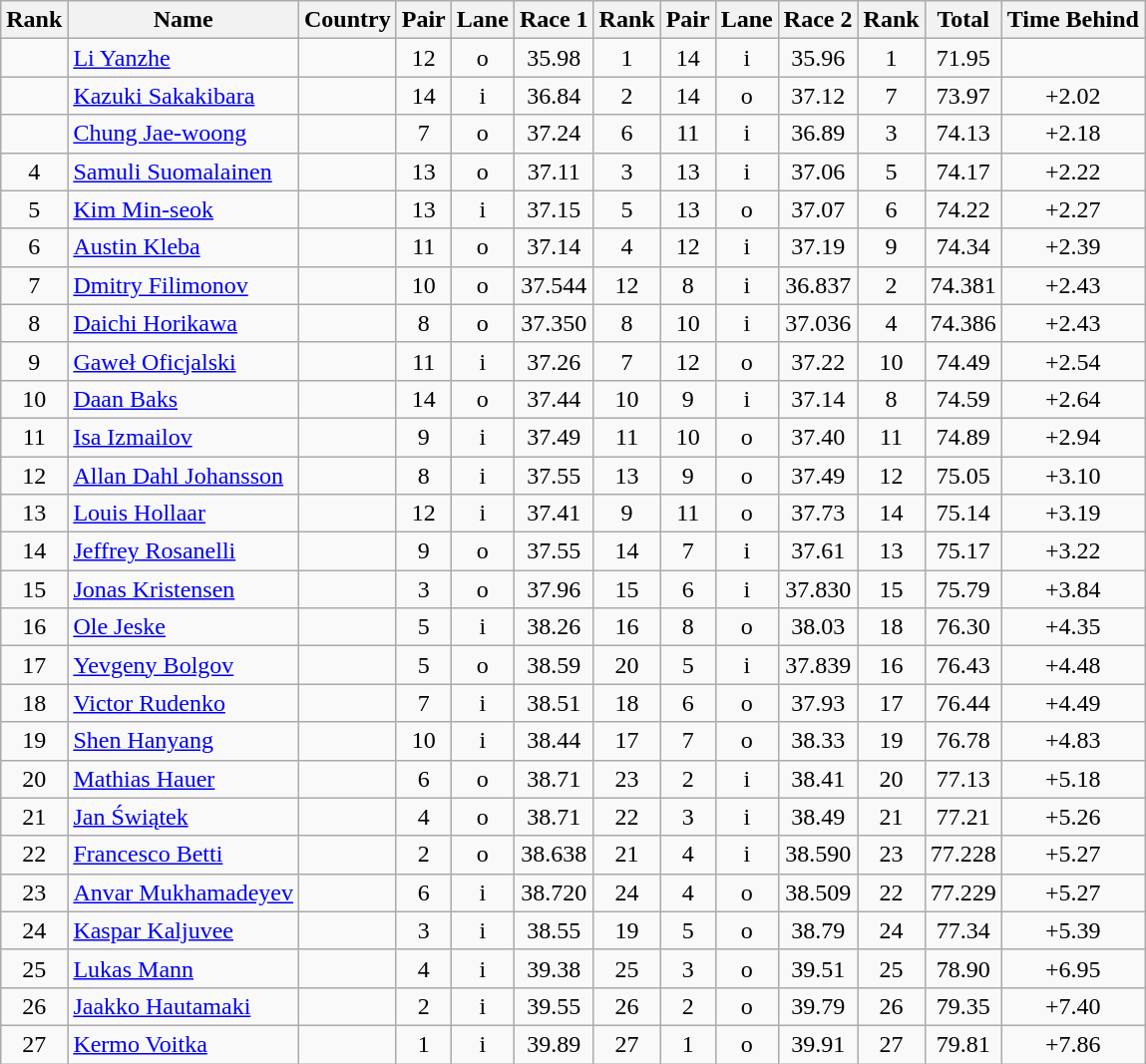<table class="wikitable sortable" style="text-align:center">
<tr>
<th>Rank</th>
<th>Name</th>
<th>Country</th>
<th>Pair</th>
<th>Lane</th>
<th>Race 1</th>
<th>Rank</th>
<th>Pair</th>
<th>Lane</th>
<th>Race 2</th>
<th>Rank</th>
<th>Total</th>
<th>Time Behind</th>
</tr>
<tr>
<td></td>
<td align=left><a href='#'>Li Yanzhe</a></td>
<td align=left></td>
<td>12</td>
<td>o</td>
<td>35.98</td>
<td>1</td>
<td>14</td>
<td>i</td>
<td>35.96</td>
<td>1</td>
<td>71.95</td>
<td></td>
</tr>
<tr>
<td></td>
<td align=left><a href='#'>Kazuki Sakakibara</a></td>
<td align=left></td>
<td>14</td>
<td>i</td>
<td>36.84</td>
<td>2</td>
<td>14</td>
<td>o</td>
<td>37.12</td>
<td>7</td>
<td>73.97</td>
<td>+2.02</td>
</tr>
<tr>
<td></td>
<td align=left><a href='#'>Chung Jae-woong</a></td>
<td align=left></td>
<td>7</td>
<td>o</td>
<td>37.24</td>
<td>6</td>
<td>11</td>
<td>i</td>
<td>36.89</td>
<td>3</td>
<td>74.13</td>
<td>+2.18</td>
</tr>
<tr>
<td>4</td>
<td align=left><a href='#'>Samuli Suomalainen</a></td>
<td align=left></td>
<td>13</td>
<td>o</td>
<td>37.11</td>
<td>3</td>
<td>13</td>
<td>i</td>
<td>37.06</td>
<td>5</td>
<td>74.17</td>
<td>+2.22</td>
</tr>
<tr>
<td>5</td>
<td align=left><a href='#'>Kim Min-seok</a></td>
<td align=left></td>
<td>13</td>
<td>i</td>
<td>37.15</td>
<td>5</td>
<td>13</td>
<td>o</td>
<td>37.07</td>
<td>6</td>
<td>74.22</td>
<td>+2.27</td>
</tr>
<tr>
<td>6</td>
<td align=left><a href='#'>Austin Kleba</a></td>
<td align=left></td>
<td>11</td>
<td>o</td>
<td>37.14</td>
<td>4</td>
<td>12</td>
<td>i</td>
<td>37.19</td>
<td>9</td>
<td>74.34</td>
<td>+2.39</td>
</tr>
<tr>
<td>7</td>
<td align=left><a href='#'>Dmitry Filimonov</a></td>
<td align=left></td>
<td>10</td>
<td>o</td>
<td>37.544</td>
<td>12</td>
<td>8</td>
<td>i</td>
<td>36.837</td>
<td>2</td>
<td>74.381</td>
<td>+2.43</td>
</tr>
<tr>
<td>8</td>
<td align=left><a href='#'>Daichi Horikawa</a></td>
<td align=left></td>
<td>8</td>
<td>o</td>
<td>37.350</td>
<td>8</td>
<td>10</td>
<td>i</td>
<td>37.036</td>
<td>4</td>
<td>74.386</td>
<td>+2.43</td>
</tr>
<tr>
<td>9</td>
<td align=left><a href='#'>Gaweł Oficjalski</a></td>
<td align=left></td>
<td>11</td>
<td>i</td>
<td>37.26</td>
<td>7</td>
<td>12</td>
<td>o</td>
<td>37.22</td>
<td>10</td>
<td>74.49</td>
<td>+2.54</td>
</tr>
<tr>
<td>10</td>
<td align=left><a href='#'>Daan Baks</a></td>
<td align=left></td>
<td>14</td>
<td>o</td>
<td>37.44</td>
<td>10</td>
<td>9</td>
<td>i</td>
<td>37.14</td>
<td>8</td>
<td>74.59</td>
<td>+2.64</td>
</tr>
<tr>
<td>11</td>
<td align=left><a href='#'>Isa Izmailov</a></td>
<td align=left></td>
<td>9</td>
<td>i</td>
<td>37.49</td>
<td>11</td>
<td>10</td>
<td>o</td>
<td>37.40</td>
<td>11</td>
<td>74.89</td>
<td>+2.94</td>
</tr>
<tr>
<td>12</td>
<td align=left><a href='#'>Allan Dahl Johansson</a></td>
<td align=left></td>
<td>8</td>
<td>i</td>
<td>37.55</td>
<td>13</td>
<td>9</td>
<td>o</td>
<td>37.49</td>
<td>12</td>
<td>75.05</td>
<td>+3.10</td>
</tr>
<tr>
<td>13</td>
<td align=left><a href='#'>Louis Hollaar</a></td>
<td align=left></td>
<td>12</td>
<td>i</td>
<td>37.41</td>
<td>9</td>
<td>11</td>
<td>o</td>
<td>37.73</td>
<td>14</td>
<td>75.14</td>
<td>+3.19</td>
</tr>
<tr>
<td>14</td>
<td align=left><a href='#'>Jeffrey Rosanelli</a></td>
<td align=left></td>
<td>9</td>
<td>o</td>
<td>37.55</td>
<td>14</td>
<td>7</td>
<td>i</td>
<td>37.61</td>
<td>13</td>
<td>75.17</td>
<td>+3.22</td>
</tr>
<tr>
<td>15</td>
<td align=left><a href='#'>Jonas Kristensen</a></td>
<td align=left></td>
<td>3</td>
<td>o</td>
<td>37.96</td>
<td>15</td>
<td>6</td>
<td>i</td>
<td>37.830</td>
<td>15</td>
<td>75.79</td>
<td>+3.84</td>
</tr>
<tr>
<td>16</td>
<td align=left><a href='#'>Ole Jeske</a></td>
<td align=left></td>
<td>5</td>
<td>i</td>
<td>38.26</td>
<td>16</td>
<td>8</td>
<td>o</td>
<td>38.03</td>
<td>18</td>
<td>76.30</td>
<td>+4.35</td>
</tr>
<tr>
<td>17</td>
<td align=left><a href='#'>Yevgeny Bolgov</a></td>
<td align=left></td>
<td>5</td>
<td>o</td>
<td>38.59</td>
<td>20</td>
<td>5</td>
<td>i</td>
<td>37.839</td>
<td>16</td>
<td>76.43</td>
<td>+4.48</td>
</tr>
<tr>
<td>18</td>
<td align=left><a href='#'>Victor Rudenko</a></td>
<td align=left></td>
<td>7</td>
<td>i</td>
<td>38.51</td>
<td>18</td>
<td>6</td>
<td>o</td>
<td>37.93</td>
<td>17</td>
<td>76.44</td>
<td>+4.49</td>
</tr>
<tr>
<td>19</td>
<td align=left><a href='#'>Shen Hanyang</a></td>
<td align=left></td>
<td>10</td>
<td>i</td>
<td>38.44</td>
<td>17</td>
<td>7</td>
<td>o</td>
<td>38.33</td>
<td>19</td>
<td>76.78</td>
<td>+4.83</td>
</tr>
<tr>
<td>20</td>
<td align=left><a href='#'>Mathias Hauer</a></td>
<td align=left></td>
<td>6</td>
<td>o</td>
<td>38.71</td>
<td>23</td>
<td>2</td>
<td>i</td>
<td>38.41</td>
<td>20</td>
<td>77.13</td>
<td>+5.18</td>
</tr>
<tr>
<td>21</td>
<td align=left><a href='#'>Jan Świątek</a></td>
<td align=left></td>
<td>4</td>
<td>o</td>
<td>38.71</td>
<td>22</td>
<td>3</td>
<td>i</td>
<td>38.49</td>
<td>21</td>
<td>77.21</td>
<td>+5.26</td>
</tr>
<tr>
<td>22</td>
<td align=left><a href='#'>Francesco Betti</a></td>
<td align=left></td>
<td>2</td>
<td>o</td>
<td>38.638</td>
<td>21</td>
<td>4</td>
<td>i</td>
<td>38.590</td>
<td>23</td>
<td>77.228</td>
<td>+5.27</td>
</tr>
<tr>
<td>23</td>
<td align=left><a href='#'>Anvar Mukhamadeyev</a></td>
<td align=left></td>
<td>6</td>
<td>i</td>
<td>38.720</td>
<td>24</td>
<td>4</td>
<td>o</td>
<td>38.509</td>
<td>22</td>
<td>77.229</td>
<td>+5.27</td>
</tr>
<tr>
<td>24</td>
<td align=left><a href='#'>Kaspar Kaljuvee</a></td>
<td align=left></td>
<td>3</td>
<td>i</td>
<td>38.55</td>
<td>19</td>
<td>5</td>
<td>o</td>
<td>38.79</td>
<td>24</td>
<td>77.34</td>
<td>+5.39</td>
</tr>
<tr>
<td>25</td>
<td align=left><a href='#'>Lukas Mann</a></td>
<td align=left></td>
<td>4</td>
<td>i</td>
<td>39.38</td>
<td>25</td>
<td>3</td>
<td>o</td>
<td>39.51</td>
<td>25</td>
<td>78.90</td>
<td>+6.95</td>
</tr>
<tr>
<td>26</td>
<td align=left><a href='#'>Jaakko Hautamaki</a></td>
<td align=left></td>
<td>2</td>
<td>i</td>
<td>39.55</td>
<td>26</td>
<td>2</td>
<td>o</td>
<td>39.79</td>
<td>26</td>
<td>79.35</td>
<td>+7.40</td>
</tr>
<tr>
<td>27</td>
<td align=left><a href='#'>Kermo Voitka</a></td>
<td align=left></td>
<td>1</td>
<td>i</td>
<td>39.89</td>
<td>27</td>
<td>1</td>
<td>o</td>
<td>39.91</td>
<td>27</td>
<td>79.81</td>
<td>+7.86</td>
</tr>
</table>
